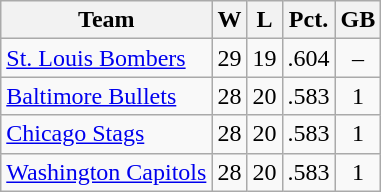<table class="wikitable" style="text-align: center;">
<tr>
<th>Team</th>
<th>W</th>
<th>L</th>
<th>Pct.</th>
<th>GB</th>
</tr>
<tr>
<td align="left"><a href='#'>St. Louis Bombers</a></td>
<td>29</td>
<td>19</td>
<td>.604</td>
<td>–</td>
</tr>
<tr>
<td align="left"><a href='#'>Baltimore Bullets</a></td>
<td>28</td>
<td>20</td>
<td>.583</td>
<td>1</td>
</tr>
<tr>
<td align="left"><a href='#'>Chicago Stags</a></td>
<td>28</td>
<td>20</td>
<td>.583</td>
<td>1</td>
</tr>
<tr>
<td align="left"><a href='#'>Washington Capitols</a></td>
<td>28</td>
<td>20</td>
<td>.583</td>
<td>1</td>
</tr>
</table>
